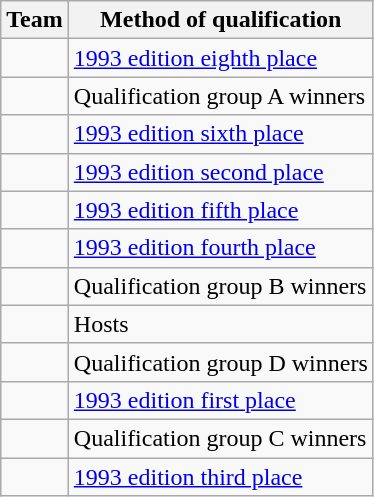<table class="wikitable">
<tr>
<th>Team</th>
<th>Method of qualification</th>
</tr>
<tr>
<td></td>
<td><a href='#'>1993 edition eighth place</a></td>
</tr>
<tr>
<td></td>
<td>Qualification group A winners</td>
</tr>
<tr>
<td></td>
<td><a href='#'>1993 edition sixth place</a></td>
</tr>
<tr>
<td></td>
<td><a href='#'>1993 edition second place</a></td>
</tr>
<tr>
<td></td>
<td><a href='#'>1993 edition fifth place</a></td>
</tr>
<tr>
<td></td>
<td><a href='#'>1993 edition fourth place</a></td>
</tr>
<tr>
<td></td>
<td>Qualification group B winners</td>
</tr>
<tr>
<td></td>
<td>Hosts</td>
</tr>
<tr>
<td></td>
<td>Qualification group D winners</td>
</tr>
<tr>
<td></td>
<td><a href='#'>1993 edition first place</a></td>
</tr>
<tr>
<td></td>
<td>Qualification group C winners</td>
</tr>
<tr>
<td></td>
<td><a href='#'>1993 edition third place</a></td>
</tr>
</table>
